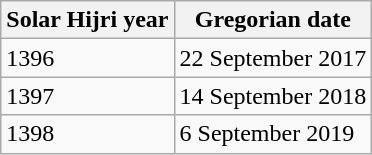<table class="wikitable">
<tr>
<th>Solar Hijri year</th>
<th>Gregorian date</th>
</tr>
<tr>
<td>1396</td>
<td>22 September 2017</td>
</tr>
<tr>
<td>1397</td>
<td>14 September 2018</td>
</tr>
<tr>
<td>1398</td>
<td>6 September 2019</td>
</tr>
</table>
